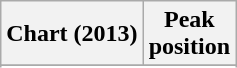<table class="wikitable sortable plainrowheaders" style="text-align:center;">
<tr>
<th scope="col">Chart (2013)</th>
<th scope="col">Peak<br>position</th>
</tr>
<tr>
</tr>
<tr>
</tr>
</table>
